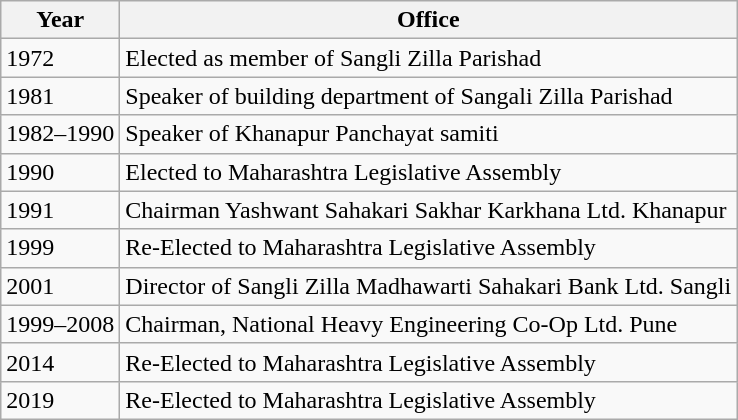<table class="wikitable sortable">
<tr>
<th scope="col">Year</th>
<th scope="col">Office</th>
</tr>
<tr>
<td>1972</td>
<td>Elected as member of Sangli Zilla Parishad</td>
</tr>
<tr>
<td>1981</td>
<td>Speaker of building department of Sangali Zilla Parishad</td>
</tr>
<tr>
<td>1982–1990</td>
<td>Speaker of Khanapur Panchayat samiti</td>
</tr>
<tr>
<td>1990</td>
<td>Elected to Maharashtra Legislative Assembly</td>
</tr>
<tr>
<td>1991</td>
<td>Chairman Yashwant Sahakari Sakhar Karkhana Ltd. Khanapur</td>
</tr>
<tr>
<td>1999</td>
<td>Re-Elected to Maharashtra Legislative Assembly</td>
</tr>
<tr>
<td>2001</td>
<td>Director of Sangli Zilla Madhawarti Sahakari Bank Ltd. Sangli</td>
</tr>
<tr>
<td>1999–2008</td>
<td>Chairman, National Heavy Engineering Co-Op Ltd. Pune</td>
</tr>
<tr>
<td>2014</td>
<td>Re-Elected to Maharashtra Legislative Assembly </td>
</tr>
<tr>
<td>2019</td>
<td>Re-Elected to Maharashtra Legislative Assembly </td>
</tr>
</table>
